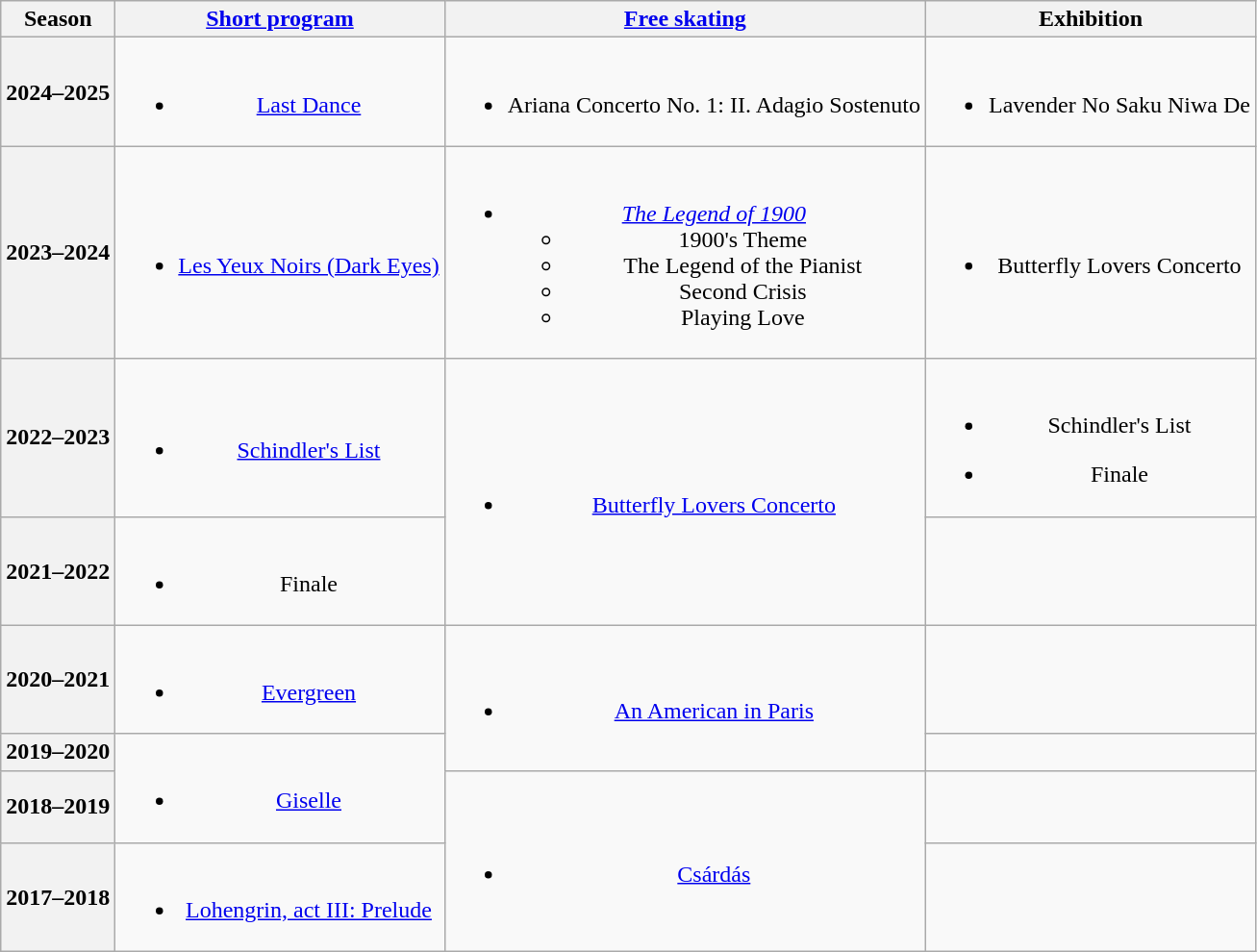<table class=wikitable style=text-align:center>
<tr>
<th>Season</th>
<th><a href='#'>Short program</a></th>
<th><a href='#'>Free skating</a></th>
<th>Exhibition</th>
</tr>
<tr>
<th>2024–2025 <br> </th>
<td><br><ul><li><a href='#'>Last Dance</a> <br> </li></ul></td>
<td><br><ul><li>Ariana Concerto No. 1: II. Adagio Sostenuto <br> </li></ul></td>
<td><br><ul><li>Lavender No Saku Niwa De <br></li></ul></td>
</tr>
<tr>
<th>2023–2024 <br> </th>
<td><br><ul><li><a href='#'>Les Yeux Noirs (Dark Eyes)</a> <br> </li></ul></td>
<td><br><ul><li><em><a href='#'>The Legend of 1900</a></em><ul><li>1900's Theme</li><li>The Legend of the Pianist</li><li>Second Crisis</li><li>Playing Love <br> </li></ul></li></ul></td>
<td><br><ul><li>Butterfly Lovers Concerto <br> </li></ul></td>
</tr>
<tr>
<th>2022–2023 <br></th>
<td><br><ul><li><a href='#'>Schindler's List</a> <br> </li></ul></td>
<td rowspan=2><br><ul><li><a href='#'>Butterfly Lovers Concerto</a> <br> </li></ul></td>
<td><br><ul><li>Schindler's List <br> </li></ul><ul><li>Finale <br> </li></ul></td>
</tr>
<tr>
<th>2021–2022 <br> </th>
<td><br><ul><li>Finale <br> </li></ul></td>
<td></td>
</tr>
<tr>
<th>2020–2021 <br> </th>
<td><br><ul><li><a href='#'>Evergreen</a> <br> </li></ul></td>
<td rowspan=2><br><ul><li><a href='#'>An American in Paris</a> <br> </li></ul></td>
<td></td>
</tr>
<tr>
<th>2019–2020 <br> </th>
<td rowspan=2><br><ul><li><a href='#'>Giselle</a> <br> </li></ul></td>
<td></td>
</tr>
<tr>
<th>2018–2019</th>
<td rowspan=2><br><ul><li><a href='#'>Csárdás</a> <br> </li></ul></td>
<td></td>
</tr>
<tr>
<th>2017–2018</th>
<td><br><ul><li><a href='#'>Lohengrin, act III: Prelude</a> <br> </li></ul></td>
<td></td>
</tr>
</table>
